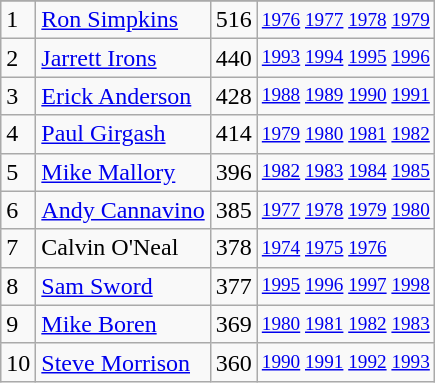<table class="wikitable">
<tr>
</tr>
<tr>
<td>1</td>
<td><a href='#'>Ron Simpkins</a></td>
<td>516</td>
<td style="font-size:80%;"><a href='#'>1976</a> <a href='#'>1977</a> <a href='#'>1978</a> <a href='#'>1979</a></td>
</tr>
<tr>
<td>2</td>
<td><a href='#'>Jarrett Irons</a></td>
<td>440</td>
<td style="font-size:80%;"><a href='#'>1993</a> <a href='#'>1994</a> <a href='#'>1995</a> <a href='#'>1996</a></td>
</tr>
<tr>
<td>3</td>
<td><a href='#'>Erick Anderson</a></td>
<td>428</td>
<td style="font-size:80%;"><a href='#'>1988</a> <a href='#'>1989</a> <a href='#'>1990</a> <a href='#'>1991</a></td>
</tr>
<tr>
<td>4</td>
<td><a href='#'>Paul Girgash</a></td>
<td>414</td>
<td style="font-size:80%;"><a href='#'>1979</a> <a href='#'>1980</a> <a href='#'>1981</a> <a href='#'>1982</a></td>
</tr>
<tr>
<td>5</td>
<td><a href='#'>Mike Mallory</a></td>
<td>396</td>
<td style="font-size:80%;"><a href='#'>1982</a> <a href='#'>1983</a> <a href='#'>1984</a> <a href='#'>1985</a></td>
</tr>
<tr>
<td>6</td>
<td><a href='#'>Andy Cannavino</a></td>
<td>385</td>
<td style="font-size:80%;"><a href='#'>1977</a> <a href='#'>1978</a> <a href='#'>1979</a> <a href='#'>1980</a></td>
</tr>
<tr>
<td>7</td>
<td>Calvin O'Neal</td>
<td>378</td>
<td style="font-size:80%;"><a href='#'>1974</a> <a href='#'>1975</a> <a href='#'>1976</a></td>
</tr>
<tr>
<td>8</td>
<td><a href='#'>Sam Sword</a></td>
<td>377</td>
<td style="font-size:80%;"><a href='#'>1995</a> <a href='#'>1996</a> <a href='#'>1997</a> <a href='#'>1998</a></td>
</tr>
<tr>
<td>9</td>
<td><a href='#'>Mike Boren</a></td>
<td>369</td>
<td style="font-size:80%;"><a href='#'>1980</a> <a href='#'>1981</a> <a href='#'>1982</a> <a href='#'>1983</a></td>
</tr>
<tr>
<td>10</td>
<td><a href='#'>Steve Morrison</a></td>
<td>360</td>
<td style="font-size:80%;"><a href='#'>1990</a> <a href='#'>1991</a> <a href='#'>1992</a> <a href='#'>1993</a></td>
</tr>
</table>
